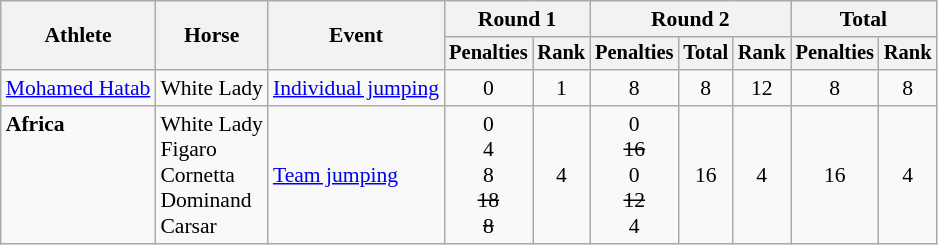<table class="wikitable" border="1" style="font-size:90%">
<tr>
<th rowspan=2>Athlete</th>
<th rowspan=2>Horse</th>
<th rowspan=2>Event</th>
<th colspan=2>Round 1</th>
<th colspan=3>Round 2</th>
<th colspan=2>Total</th>
</tr>
<tr style="font-size:95%">
<th>Penalties</th>
<th>Rank</th>
<th>Penalties</th>
<th>Total</th>
<th>Rank</th>
<th>Penalties</th>
<th>Rank</th>
</tr>
<tr align=center>
<td align=left><a href='#'>Mohamed Hatab</a></td>
<td align=left>White Lady</td>
<td align=left><a href='#'>Individual jumping</a></td>
<td>0</td>
<td>1</td>
<td>8</td>
<td>8</td>
<td>12</td>
<td>8</td>
<td>8</td>
</tr>
<tr align=center>
<td align=left><strong>Africa</strong><br><br><br><br><br></td>
<td align=left valign=bottom>White Lady<br>Figaro<br>Cornetta<br>Dominand<br>Carsar</td>
<td align=left><a href='#'>Team jumping</a></td>
<td valign=bottom>0<br>4<br>8<br><s>18</s><br><s>8</s></td>
<td>4</td>
<td valign=bottom>0<br><s>16</s><br>0<br><s>12</s><br>4</td>
<td>16</td>
<td>4</td>
<td>16</td>
<td>4</td>
</tr>
</table>
